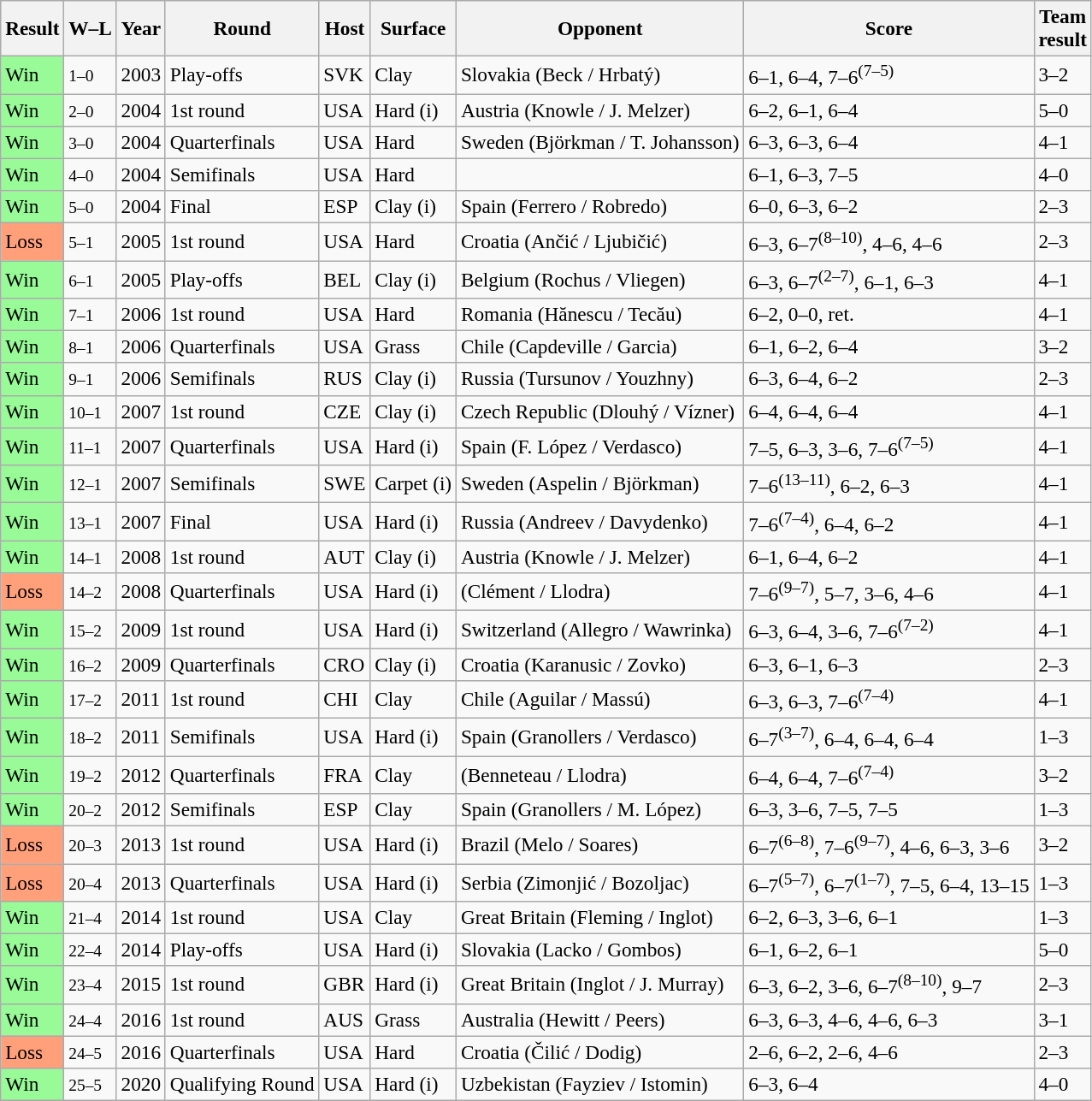<table class="sortable wikitable" style=font-size:97%>
<tr>
<th>Result</th>
<th class="unsortable">W–L</th>
<th>Year</th>
<th>Round</th>
<th>Host</th>
<th>Surface</th>
<th>Opponent</th>
<th class="unsortable">Score</th>
<th>Team<br>result</th>
</tr>
<tr>
<td bgcolor=98FB98>Win</td>
<td><small>1–0</small></td>
<td>2003</td>
<td>Play-offs</td>
<td>SVK</td>
<td>Clay</td>
<td> Slovakia (Beck / Hrbatý)</td>
<td>6–1, 6–4, 7–6<sup>(7–5)</sup></td>
<td>3–2</td>
</tr>
<tr>
<td bgcolor=98FB98>Win</td>
<td><small>2–0</small></td>
<td>2004</td>
<td>1st round</td>
<td>USA</td>
<td>Hard (i)</td>
<td> Austria (Knowle / J. Melzer)</td>
<td>6–2, 6–1, 6–4</td>
<td>5–0</td>
</tr>
<tr>
<td bgcolor=98FB98>Win</td>
<td><small>3–0</small></td>
<td>2004</td>
<td>Quarterfinals</td>
<td>USA</td>
<td>Hard</td>
<td> Sweden (Björkman / T. Johansson)</td>
<td>6–3, 6–3, 6–4</td>
<td>4–1</td>
</tr>
<tr>
<td bgcolor=98FB98>Win</td>
<td><small>4–0</small></td>
<td>2004</td>
<td>Semifinals</td>
<td>USA</td>
<td>Hard</td>
<td></td>
<td>6–1, 6–3, 7–5</td>
<td>4–0</td>
</tr>
<tr>
<td bgcolor=98FB98>Win</td>
<td><small>5–0</small></td>
<td>2004</td>
<td>Final</td>
<td>ESP</td>
<td>Clay (i)</td>
<td> Spain (Ferrero / Robredo)</td>
<td>6–0, 6–3, 6–2</td>
<td>2–3</td>
</tr>
<tr>
<td bgcolor=FFA07A>Loss</td>
<td><small>5–1</small></td>
<td>2005</td>
<td>1st round</td>
<td>USA</td>
<td>Hard</td>
<td> Croatia (Ančić / Ljubičić)</td>
<td>6–3, 6–7<sup>(8–10)</sup>, 4–6, 4–6</td>
<td>2–3</td>
</tr>
<tr>
<td bgcolor=98FB98>Win</td>
<td><small>6–1</small></td>
<td>2005</td>
<td>Play-offs</td>
<td>BEL</td>
<td>Clay (i)</td>
<td> Belgium (Rochus / Vliegen)</td>
<td>6–3, 6–7<sup>(2–7)</sup>, 6–1, 6–3</td>
<td>4–1</td>
</tr>
<tr>
<td bgcolor=98FB98>Win</td>
<td><small>7–1</small></td>
<td>2006</td>
<td>1st round</td>
<td>USA</td>
<td>Hard</td>
<td> Romania (Hănescu / Tecău)</td>
<td>6–2, 0–0, ret.</td>
<td>4–1</td>
</tr>
<tr>
<td bgcolor=98FB98>Win</td>
<td><small>8–1</small></td>
<td>2006</td>
<td>Quarterfinals</td>
<td>USA</td>
<td>Grass</td>
<td> Chile (Capdeville / Garcia)</td>
<td>6–1, 6–2, 6–4</td>
<td>3–2</td>
</tr>
<tr>
<td bgcolor=98FB98>Win</td>
<td><small>9–1</small></td>
<td>2006</td>
<td>Semifinals</td>
<td>RUS</td>
<td>Clay (i)</td>
<td> Russia (Tursunov / Youzhny)</td>
<td>6–3, 6–4, 6–2</td>
<td>2–3</td>
</tr>
<tr>
<td bgcolor=98FB98>Win</td>
<td><small>10–1</small></td>
<td>2007</td>
<td>1st round</td>
<td>CZE</td>
<td>Clay (i)</td>
<td> Czech Republic (Dlouhý / Vízner)</td>
<td>6–4, 6–4, 6–4</td>
<td>4–1</td>
</tr>
<tr>
<td bgcolor=98FB98>Win</td>
<td><small>11–1</small></td>
<td>2007</td>
<td>Quarterfinals</td>
<td>USA</td>
<td>Hard (i)</td>
<td> Spain (F. López / Verdasco)</td>
<td>7–5, 6–3, 3–6, 7–6<sup>(7–5)</sup></td>
<td>4–1</td>
</tr>
<tr>
<td bgcolor=98FB98>Win</td>
<td><small>12–1</small></td>
<td>2007</td>
<td>Semifinals</td>
<td>SWE</td>
<td>Carpet (i)</td>
<td> Sweden (Aspelin / Björkman)</td>
<td>7–6<sup>(13–11)</sup>, 6–2, 6–3</td>
<td>4–1</td>
</tr>
<tr>
<td bgcolor=98FB98>Win</td>
<td><small>13–1</small></td>
<td>2007</td>
<td>Final</td>
<td>USA</td>
<td>Hard (i)</td>
<td> Russia (Andreev / Davydenko)</td>
<td>7–6<sup>(7–4)</sup>, 6–4, 6–2</td>
<td>4–1</td>
</tr>
<tr>
<td bgcolor=98FB98>Win</td>
<td><small>14–1</small></td>
<td>2008</td>
<td>1st round</td>
<td>AUT</td>
<td>Clay (i)</td>
<td> Austria (Knowle / J. Melzer)</td>
<td>6–1, 6–4, 6–2</td>
<td>4–1</td>
</tr>
<tr>
<td bgcolor=FFA07A>Loss</td>
<td><small>14–2</small></td>
<td>2008</td>
<td>Quarterfinals</td>
<td>USA</td>
<td>Hard (i)</td>
<td> (Clément / Llodra)</td>
<td>7–6<sup>(9–7)</sup>, 5–7, 3–6, 4–6</td>
<td>4–1</td>
</tr>
<tr>
<td bgcolor=98FB98>Win</td>
<td><small>15–2</small></td>
<td>2009</td>
<td>1st round</td>
<td>USA</td>
<td>Hard (i)</td>
<td> Switzerland (Allegro / Wawrinka)</td>
<td>6–3, 6–4, 3–6, 7–6<sup>(7–2)</sup></td>
<td>4–1</td>
</tr>
<tr>
<td bgcolor=98FB98>Win</td>
<td><small>16–2</small></td>
<td>2009</td>
<td>Quarterfinals</td>
<td>CRO</td>
<td>Clay (i)</td>
<td> Croatia (Karanusic / Zovko)</td>
<td>6–3, 6–1, 6–3</td>
<td>2–3</td>
</tr>
<tr>
<td bgcolor=98FB98>Win</td>
<td><small>17–2</small></td>
<td>2011</td>
<td>1st round</td>
<td>CHI</td>
<td>Clay</td>
<td> Chile (Aguilar / Massú)</td>
<td>6–3, 6–3, 7–6<sup>(7–4)</sup></td>
<td>4–1</td>
</tr>
<tr>
<td bgcolor=98FB98>Win</td>
<td><small>18–2</small></td>
<td>2011</td>
<td>Semifinals</td>
<td>USA</td>
<td>Hard (i)</td>
<td> Spain (Granollers / Verdasco)</td>
<td>6–7<sup>(3–7)</sup>, 6–4, 6–4, 6–4</td>
<td>1–3</td>
</tr>
<tr>
<td bgcolor=98FB98>Win</td>
<td><small>19–2</small></td>
<td>2012</td>
<td>Quarterfinals</td>
<td>FRA</td>
<td>Clay</td>
<td> (Benneteau / Llodra)</td>
<td>6–4, 6–4, 7–6<sup>(7–4)</sup></td>
<td>3–2</td>
</tr>
<tr>
<td bgcolor=98FB98>Win</td>
<td><small>20–2</small></td>
<td>2012</td>
<td>Semifinals</td>
<td>ESP</td>
<td>Clay</td>
<td> Spain (Granollers / M. López)</td>
<td>6–3, 3–6, 7–5, 7–5</td>
<td>1–3</td>
</tr>
<tr>
<td bgcolor=FFA07A>Loss</td>
<td><small>20–3</small></td>
<td>2013</td>
<td>1st round</td>
<td>USA</td>
<td>Hard (i)</td>
<td> Brazil (Melo / Soares)</td>
<td>6–7<sup>(6–8)</sup>, 7–6<sup>(9–7)</sup>, 4–6, 6–3, 3–6</td>
<td>3–2</td>
</tr>
<tr>
<td bgcolor=FFA07A>Loss</td>
<td><small>20–4</small></td>
<td>2013</td>
<td>Quarterfinals</td>
<td>USA</td>
<td>Hard (i)</td>
<td> Serbia (Zimonjić / Bozoljac)</td>
<td>6–7<sup>(5–7)</sup>, 6–7<sup>(1–7)</sup>, 7–5, 6–4, 13–15</td>
<td>1–3</td>
</tr>
<tr>
<td bgcolor=98FB98>Win</td>
<td><small>21–4</small></td>
<td>2014</td>
<td>1st round</td>
<td>USA</td>
<td>Clay</td>
<td> Great Britain (Fleming / Inglot)</td>
<td>6–2, 6–3, 3–6, 6–1</td>
<td>1–3</td>
</tr>
<tr>
<td bgcolor=98FB98>Win</td>
<td><small>22–4</small></td>
<td>2014</td>
<td>Play-offs</td>
<td>USA</td>
<td>Hard (i)</td>
<td> Slovakia (Lacko / Gombos)</td>
<td>6–1, 6–2, 6–1</td>
<td>5–0</td>
</tr>
<tr>
<td bgcolor=98FB98>Win</td>
<td><small>23–4</small></td>
<td>2015</td>
<td>1st round</td>
<td>GBR</td>
<td>Hard (i)</td>
<td> Great Britain (Inglot / J. Murray)</td>
<td>6–3, 6–2, 3–6, 6–7<sup>(8–10)</sup>, 9–7</td>
<td>2–3</td>
</tr>
<tr>
<td bgcolor=98FB98>Win</td>
<td><small>24–4</small></td>
<td>2016</td>
<td>1st round</td>
<td>AUS</td>
<td>Grass</td>
<td> Australia (Hewitt / Peers)</td>
<td>6–3, 6–3, 4–6, 4–6, 6–3</td>
<td>3–1</td>
</tr>
<tr>
<td bgcolor=FFA07A>Loss</td>
<td><small>24–5</small></td>
<td>2016</td>
<td>Quarterfinals</td>
<td>USA</td>
<td>Hard</td>
<td> Croatia (Čilić / Dodig)</td>
<td>2–6, 6–2, 2–6, 4–6</td>
<td>2–3</td>
</tr>
<tr>
<td bgcolor=98FB98>Win</td>
<td><small>25–5</small></td>
<td>2020</td>
<td>Qualifying Round</td>
<td>USA</td>
<td>Hard (i)</td>
<td> Uzbekistan (Fayziev / Istomin)</td>
<td>6–3, 6–4</td>
<td>4–0</td>
</tr>
</table>
